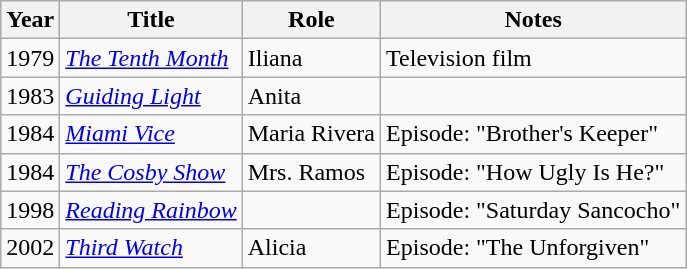<table class="wikitable sortable">
<tr>
<th>Year</th>
<th>Title</th>
<th>Role</th>
<th>Notes</th>
</tr>
<tr>
<td>1979</td>
<td><em><a href='#'>The Tenth Month</a></em></td>
<td>Iliana</td>
<td>Television film</td>
</tr>
<tr>
<td>1983</td>
<td><em><a href='#'>Guiding Light</a></em></td>
<td>Anita</td>
<td></td>
</tr>
<tr>
<td>1984</td>
<td><em><a href='#'>Miami Vice</a></em></td>
<td>Maria Rivera</td>
<td>Episode: "Brother's Keeper"</td>
</tr>
<tr>
<td>1984</td>
<td><em><a href='#'>The Cosby Show</a></em></td>
<td>Mrs. Ramos</td>
<td>Episode: "How Ugly Is He?"</td>
</tr>
<tr>
<td>1998</td>
<td><em><a href='#'>Reading Rainbow</a></em></td>
<td></td>
<td>Episode: "Saturday Sancocho"</td>
</tr>
<tr>
<td>2002</td>
<td><em><a href='#'>Third Watch</a></em></td>
<td>Alicia</td>
<td>Episode: "The Unforgiven"</td>
</tr>
</table>
